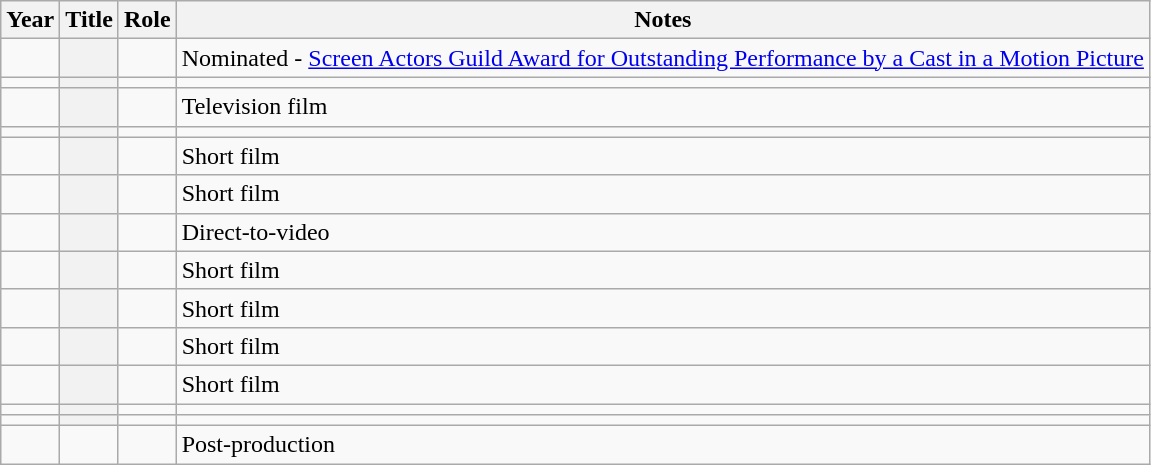<table class="wikitable sortable plainrowheaders unsortable">
<tr>
<th scope="col">Year</th>
<th scope="col">Title</th>
<th scope="col">Role</th>
<th scope="col" class="unsortable">Notes</th>
</tr>
<tr>
<td></td>
<th><em></em></th>
<td></td>
<td>Nominated - <a href='#'>Screen Actors Guild Award for Outstanding Performance by a Cast in a Motion Picture</a></td>
</tr>
<tr>
<td></td>
<th><em></em></th>
<td></td>
<td></td>
</tr>
<tr>
<td></td>
<th><em></em></th>
<td></td>
<td>Television film</td>
</tr>
<tr>
<td></td>
<th><em></em></th>
<td></td>
<td></td>
</tr>
<tr>
<td></td>
<th><em></em></th>
<td></td>
<td>Short film</td>
</tr>
<tr>
<td></td>
<th><em></em></th>
<td></td>
<td>Short film</td>
</tr>
<tr>
<td></td>
<th><em></em></th>
<td></td>
<td>Direct-to-video</td>
</tr>
<tr>
<td></td>
<th><em></em></th>
<td></td>
<td>Short film</td>
</tr>
<tr>
<td></td>
<th><em></em></th>
<td></td>
<td>Short film</td>
</tr>
<tr>
<td></td>
<th><em></em></th>
<td></td>
<td>Short film</td>
</tr>
<tr>
<td></td>
<th><em></em></th>
<td></td>
<td>Short film</td>
</tr>
<tr>
<td></td>
<td scope="row" style="background-color: #f2f2f2;"><em></em></td>
<td></td>
<td></td>
</tr>
<tr>
<td></td>
<td scope="row" style="background-color: #f2f2f2;"><em></em></td>
<td></td>
<td></td>
</tr>
<tr>
<td></td>
<td></td>
<td></td>
<td>Post-production</td>
</tr>
</table>
